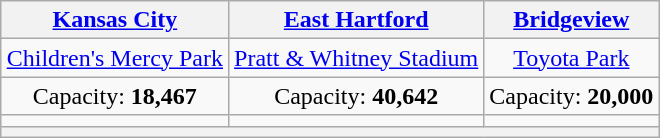<table class="wikitable" style="text-align:center;margin:1em auto;">
<tr>
<th><a href='#'>Kansas City</a></th>
<th><a href='#'>East Hartford</a></th>
<th><a href='#'>Bridgeview</a></th>
</tr>
<tr>
<td><a href='#'>Children's Mercy Park</a></td>
<td><a href='#'>Pratt & Whitney Stadium</a></td>
<td><a href='#'>Toyota Park</a></td>
</tr>
<tr>
<td>Capacity: <strong>18,467</strong></td>
<td>Capacity: <strong>40,642</strong></td>
<td>Capacity: <strong>20,000</strong></td>
</tr>
<tr>
<td></td>
<td></td>
<td></td>
</tr>
<tr>
<th colspan=5></th>
</tr>
</table>
